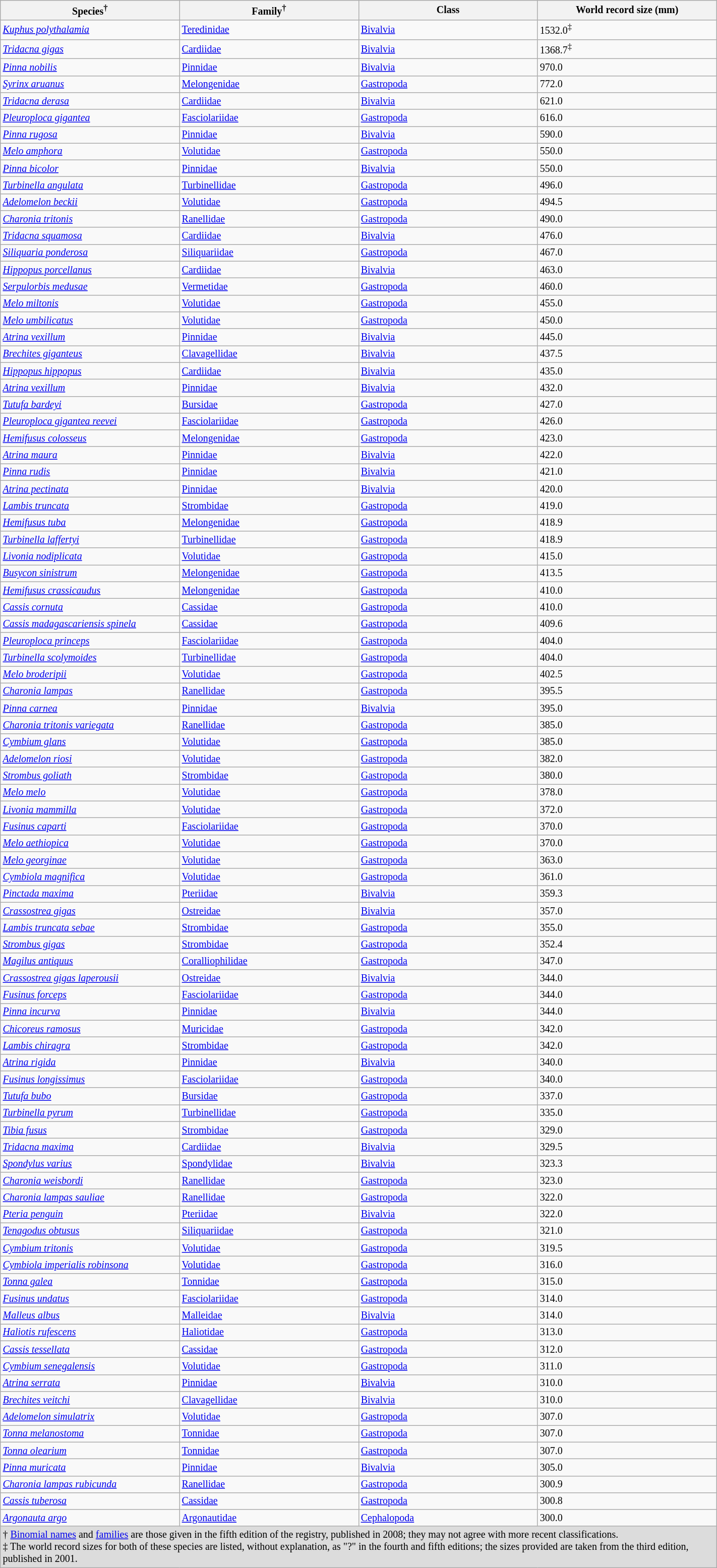<table class="wikitable sortable mw-collapsible mw-collapsed" style="font-size: smaller; width: 75%; text-align: left;">
<tr>
<th scope="col" width="25%">Species<sup>†</sup></th>
<th scope="col" width="25%">Family<sup>†</sup></th>
<th scope="col" width="25%">Class</th>
<th scope="col" width="25%">World record size (mm)</th>
</tr>
<tr>
<td><em><a href='#'>Kuphus polythalamia</a></em></td>
<td><a href='#'>Teredinidae</a></td>
<td><a href='#'>Bivalvia</a></td>
<td>1532.0<sup>‡</sup></td>
</tr>
<tr>
<td><em><a href='#'>Tridacna gigas</a></em></td>
<td><a href='#'>Cardiidae</a></td>
<td><a href='#'>Bivalvia</a></td>
<td>1368.7<sup>‡</sup></td>
</tr>
<tr>
<td><em><a href='#'>Pinna nobilis</a></em></td>
<td><a href='#'>Pinnidae</a></td>
<td><a href='#'>Bivalvia</a></td>
<td>970.0</td>
</tr>
<tr>
<td><em><a href='#'>Syrinx aruanus</a></em></td>
<td><a href='#'>Melongenidae</a></td>
<td><a href='#'>Gastropoda</a></td>
<td>772.0</td>
</tr>
<tr>
<td><em><a href='#'>Tridacna derasa</a></em></td>
<td><a href='#'>Cardiidae</a></td>
<td><a href='#'>Bivalvia</a></td>
<td>621.0</td>
</tr>
<tr>
<td><em><a href='#'>Pleuroploca gigantea</a></em></td>
<td><a href='#'>Fasciolariidae</a></td>
<td><a href='#'>Gastropoda</a></td>
<td>616.0</td>
</tr>
<tr>
<td><em><a href='#'>Pinna rugosa</a></em></td>
<td><a href='#'>Pinnidae</a></td>
<td><a href='#'>Bivalvia</a></td>
<td>590.0</td>
</tr>
<tr>
<td><em><a href='#'>Melo amphora</a></em></td>
<td><a href='#'>Volutidae</a></td>
<td><a href='#'>Gastropoda</a></td>
<td>550.0</td>
</tr>
<tr>
<td><em><a href='#'>Pinna bicolor</a></em></td>
<td><a href='#'>Pinnidae</a></td>
<td><a href='#'>Bivalvia</a></td>
<td>550.0</td>
</tr>
<tr>
<td><em><a href='#'>Turbinella angulata</a></em></td>
<td><a href='#'>Turbinellidae</a></td>
<td><a href='#'>Gastropoda</a></td>
<td>496.0</td>
</tr>
<tr>
<td><em><a href='#'>Adelomelon beckii</a></em></td>
<td><a href='#'>Volutidae</a></td>
<td><a href='#'>Gastropoda</a></td>
<td>494.5</td>
</tr>
<tr>
<td><em><a href='#'>Charonia tritonis</a></em></td>
<td><a href='#'>Ranellidae</a></td>
<td><a href='#'>Gastropoda</a></td>
<td>490.0</td>
</tr>
<tr>
<td><em><a href='#'>Tridacna squamosa</a></em></td>
<td><a href='#'>Cardiidae</a></td>
<td><a href='#'>Bivalvia</a></td>
<td>476.0</td>
</tr>
<tr>
<td><em><a href='#'>Siliquaria ponderosa</a></em></td>
<td><a href='#'>Siliquariidae</a></td>
<td><a href='#'>Gastropoda</a></td>
<td>467.0</td>
</tr>
<tr>
<td><em><a href='#'>Hippopus porcellanus</a></em></td>
<td><a href='#'>Cardiidae</a></td>
<td><a href='#'>Bivalvia</a></td>
<td>463.0</td>
</tr>
<tr>
<td><em><a href='#'>Serpulorbis medusae</a></em></td>
<td><a href='#'>Vermetidae</a></td>
<td><a href='#'>Gastropoda</a></td>
<td>460.0</td>
</tr>
<tr>
<td><em><a href='#'>Melo miltonis</a></em></td>
<td><a href='#'>Volutidae</a></td>
<td><a href='#'>Gastropoda</a></td>
<td>455.0</td>
</tr>
<tr>
<td><em><a href='#'>Melo umbilicatus</a></em></td>
<td><a href='#'>Volutidae</a></td>
<td><a href='#'>Gastropoda</a></td>
<td>450.0</td>
</tr>
<tr>
<td><em><a href='#'>Atrina vexillum</a></em></td>
<td><a href='#'>Pinnidae</a></td>
<td><a href='#'>Bivalvia</a></td>
<td>445.0</td>
</tr>
<tr>
<td><em><a href='#'>Brechites giganteus</a></em></td>
<td><a href='#'>Clavagellidae</a></td>
<td><a href='#'>Bivalvia</a></td>
<td>437.5</td>
</tr>
<tr>
<td><em><a href='#'>Hippopus hippopus</a></em></td>
<td><a href='#'>Cardiidae</a></td>
<td><a href='#'>Bivalvia</a></td>
<td>435.0</td>
</tr>
<tr>
<td><em><a href='#'>Atrina vexillum</a></em></td>
<td><a href='#'>Pinnidae</a></td>
<td><a href='#'>Bivalvia</a></td>
<td>432.0</td>
</tr>
<tr>
<td><em><a href='#'>Tutufa bardeyi</a></em></td>
<td><a href='#'>Bursidae</a></td>
<td><a href='#'>Gastropoda</a></td>
<td>427.0</td>
</tr>
<tr>
<td><em><a href='#'>Pleuroploca gigantea reevei</a></em></td>
<td><a href='#'>Fasciolariidae</a></td>
<td><a href='#'>Gastropoda</a></td>
<td>426.0</td>
</tr>
<tr>
<td><em><a href='#'>Hemifusus colosseus</a></em></td>
<td><a href='#'>Melongenidae</a></td>
<td><a href='#'>Gastropoda</a></td>
<td>423.0</td>
</tr>
<tr>
<td><em><a href='#'>Atrina maura</a></em></td>
<td><a href='#'>Pinnidae</a></td>
<td><a href='#'>Bivalvia</a></td>
<td>422.0</td>
</tr>
<tr>
<td><em><a href='#'>Pinna rudis</a></em></td>
<td><a href='#'>Pinnidae</a></td>
<td><a href='#'>Bivalvia</a></td>
<td>421.0</td>
</tr>
<tr>
<td><em><a href='#'>Atrina pectinata</a></em></td>
<td><a href='#'>Pinnidae</a></td>
<td><a href='#'>Bivalvia</a></td>
<td>420.0</td>
</tr>
<tr>
<td><em><a href='#'>Lambis truncata</a></em></td>
<td><a href='#'>Strombidae</a></td>
<td><a href='#'>Gastropoda</a></td>
<td>419.0</td>
</tr>
<tr>
<td><em><a href='#'>Hemifusus tuba</a></em></td>
<td><a href='#'>Melongenidae</a></td>
<td><a href='#'>Gastropoda</a></td>
<td>418.9</td>
</tr>
<tr>
<td><em><a href='#'>Turbinella laffertyi</a></em></td>
<td><a href='#'>Turbinellidae</a></td>
<td><a href='#'>Gastropoda</a></td>
<td>418.9</td>
</tr>
<tr>
<td><em><a href='#'>Livonia nodiplicata</a></em></td>
<td><a href='#'>Volutidae</a></td>
<td><a href='#'>Gastropoda</a></td>
<td>415.0</td>
</tr>
<tr>
<td><em><a href='#'>Busycon sinistrum</a></em></td>
<td><a href='#'>Melongenidae</a></td>
<td><a href='#'>Gastropoda</a></td>
<td>413.5</td>
</tr>
<tr>
<td><em><a href='#'>Hemifusus crassicaudus</a></em></td>
<td><a href='#'>Melongenidae</a></td>
<td><a href='#'>Gastropoda</a></td>
<td>410.0</td>
</tr>
<tr>
<td><em><a href='#'>Cassis cornuta</a></em></td>
<td><a href='#'>Cassidae</a></td>
<td><a href='#'>Gastropoda</a></td>
<td>410.0</td>
</tr>
<tr>
<td><em><a href='#'>Cassis madagascariensis spinela</a></em></td>
<td><a href='#'>Cassidae</a></td>
<td><a href='#'>Gastropoda</a></td>
<td>409.6</td>
</tr>
<tr>
<td><em><a href='#'>Pleuroploca princeps</a></em></td>
<td><a href='#'>Fasciolariidae</a></td>
<td><a href='#'>Gastropoda</a></td>
<td>404.0</td>
</tr>
<tr>
<td><em><a href='#'>Turbinella scolymoides</a></em></td>
<td><a href='#'>Turbinellidae</a></td>
<td><a href='#'>Gastropoda</a></td>
<td>404.0</td>
</tr>
<tr>
<td><em><a href='#'>Melo broderipii</a></em></td>
<td><a href='#'>Volutidae</a></td>
<td><a href='#'>Gastropoda</a></td>
<td>402.5</td>
</tr>
<tr>
<td><em><a href='#'>Charonia lampas</a></em></td>
<td><a href='#'>Ranellidae</a></td>
<td><a href='#'>Gastropoda</a></td>
<td>395.5</td>
</tr>
<tr>
<td><em><a href='#'>Pinna carnea</a></em></td>
<td><a href='#'>Pinnidae</a></td>
<td><a href='#'>Bivalvia</a></td>
<td>395.0</td>
</tr>
<tr>
<td><em><a href='#'>Charonia tritonis variegata</a></em></td>
<td><a href='#'>Ranellidae</a></td>
<td><a href='#'>Gastropoda</a></td>
<td>385.0</td>
</tr>
<tr>
<td><em><a href='#'>Cymbium glans</a></em></td>
<td><a href='#'>Volutidae</a></td>
<td><a href='#'>Gastropoda</a></td>
<td>385.0</td>
</tr>
<tr>
<td><em><a href='#'>Adelomelon riosi</a></em></td>
<td><a href='#'>Volutidae</a></td>
<td><a href='#'>Gastropoda</a></td>
<td>382.0</td>
</tr>
<tr>
<td><em><a href='#'>Strombus goliath</a></em></td>
<td><a href='#'>Strombidae</a></td>
<td><a href='#'>Gastropoda</a></td>
<td>380.0</td>
</tr>
<tr>
<td><em><a href='#'>Melo melo</a></em></td>
<td><a href='#'>Volutidae</a></td>
<td><a href='#'>Gastropoda</a></td>
<td>378.0</td>
</tr>
<tr>
<td><em><a href='#'>Livonia mammilla</a></em></td>
<td><a href='#'>Volutidae</a></td>
<td><a href='#'>Gastropoda</a></td>
<td>372.0</td>
</tr>
<tr>
<td><em><a href='#'>Fusinus caparti</a></em></td>
<td><a href='#'>Fasciolariidae</a></td>
<td><a href='#'>Gastropoda</a></td>
<td>370.0</td>
</tr>
<tr>
<td><em><a href='#'>Melo aethiopica</a></em></td>
<td><a href='#'>Volutidae</a></td>
<td><a href='#'>Gastropoda</a></td>
<td>370.0</td>
</tr>
<tr>
<td><em><a href='#'>Melo georginae</a></em></td>
<td><a href='#'>Volutidae</a></td>
<td><a href='#'>Gastropoda</a></td>
<td>363.0</td>
</tr>
<tr>
<td><em><a href='#'>Cymbiola magnifica</a></em></td>
<td><a href='#'>Volutidae</a></td>
<td><a href='#'>Gastropoda</a></td>
<td>361.0</td>
</tr>
<tr>
<td><em><a href='#'>Pinctada maxima</a></em></td>
<td><a href='#'>Pteriidae</a></td>
<td><a href='#'>Bivalvia</a></td>
<td>359.3</td>
</tr>
<tr>
<td><em><a href='#'>Crassostrea gigas</a></em></td>
<td><a href='#'>Ostreidae</a></td>
<td><a href='#'>Bivalvia</a></td>
<td>357.0</td>
</tr>
<tr>
<td><em><a href='#'>Lambis truncata sebae</a></em></td>
<td><a href='#'>Strombidae</a></td>
<td><a href='#'>Gastropoda</a></td>
<td>355.0</td>
</tr>
<tr>
<td><em><a href='#'>Strombus gigas</a></em></td>
<td><a href='#'>Strombidae</a></td>
<td><a href='#'>Gastropoda</a></td>
<td>352.4</td>
</tr>
<tr>
<td><em><a href='#'>Magilus antiquus</a></em></td>
<td><a href='#'>Coralliophilidae</a></td>
<td><a href='#'>Gastropoda</a></td>
<td>347.0</td>
</tr>
<tr>
<td><em><a href='#'>Crassostrea gigas laperousii</a></em></td>
<td><a href='#'>Ostreidae</a></td>
<td><a href='#'>Bivalvia</a></td>
<td>344.0</td>
</tr>
<tr>
<td><em><a href='#'>Fusinus forceps</a></em></td>
<td><a href='#'>Fasciolariidae</a></td>
<td><a href='#'>Gastropoda</a></td>
<td>344.0</td>
</tr>
<tr>
<td><em><a href='#'>Pinna incurva</a></em></td>
<td><a href='#'>Pinnidae</a></td>
<td><a href='#'>Bivalvia</a></td>
<td>344.0</td>
</tr>
<tr>
<td><em><a href='#'>Chicoreus ramosus</a></em></td>
<td><a href='#'>Muricidae</a></td>
<td><a href='#'>Gastropoda</a></td>
<td>342.0</td>
</tr>
<tr>
<td><em><a href='#'>Lambis chiragra</a></em></td>
<td><a href='#'>Strombidae</a></td>
<td><a href='#'>Gastropoda</a></td>
<td>342.0</td>
</tr>
<tr>
<td><em><a href='#'>Atrina rigida</a></em></td>
<td><a href='#'>Pinnidae</a></td>
<td><a href='#'>Bivalvia</a></td>
<td>340.0</td>
</tr>
<tr>
<td><em><a href='#'>Fusinus longissimus</a></em></td>
<td><a href='#'>Fasciolariidae</a></td>
<td><a href='#'>Gastropoda</a></td>
<td>340.0</td>
</tr>
<tr>
<td><em><a href='#'>Tutufa bubo</a></em></td>
<td><a href='#'>Bursidae</a></td>
<td><a href='#'>Gastropoda</a></td>
<td>337.0</td>
</tr>
<tr>
<td><em><a href='#'>Turbinella pyrum</a></em></td>
<td><a href='#'>Turbinellidae</a></td>
<td><a href='#'>Gastropoda</a></td>
<td>335.0</td>
</tr>
<tr>
<td><em><a href='#'>Tibia fusus</a></em></td>
<td><a href='#'>Strombidae</a></td>
<td><a href='#'>Gastropoda</a></td>
<td>329.0</td>
</tr>
<tr>
<td><em><a href='#'>Tridacna maxima</a></em></td>
<td><a href='#'>Cardiidae</a></td>
<td><a href='#'>Bivalvia</a></td>
<td>329.5</td>
</tr>
<tr>
<td><em><a href='#'>Spondylus varius</a></em></td>
<td><a href='#'>Spondylidae</a></td>
<td><a href='#'>Bivalvia</a></td>
<td>323.3</td>
</tr>
<tr>
<td><em><a href='#'>Charonia weisbordi</a></em></td>
<td><a href='#'>Ranellidae</a></td>
<td><a href='#'>Gastropoda</a></td>
<td>323.0</td>
</tr>
<tr>
<td><em><a href='#'>Charonia lampas sauliae</a></em></td>
<td><a href='#'>Ranellidae</a></td>
<td><a href='#'>Gastropoda</a></td>
<td>322.0</td>
</tr>
<tr>
<td><em><a href='#'>Pteria penguin</a></em></td>
<td><a href='#'>Pteriidae</a></td>
<td><a href='#'>Bivalvia</a></td>
<td>322.0</td>
</tr>
<tr>
<td><em><a href='#'>Tenagodus obtusus</a></em></td>
<td><a href='#'>Siliquariidae</a></td>
<td><a href='#'>Gastropoda</a></td>
<td>321.0</td>
</tr>
<tr>
<td><em><a href='#'>Cymbium tritonis</a></em></td>
<td><a href='#'>Volutidae</a></td>
<td><a href='#'>Gastropoda</a></td>
<td>319.5</td>
</tr>
<tr>
<td><em><a href='#'>Cymbiola imperialis robinsona</a></em></td>
<td><a href='#'>Volutidae</a></td>
<td><a href='#'>Gastropoda</a></td>
<td>316.0</td>
</tr>
<tr>
<td><em><a href='#'>Tonna galea</a></em></td>
<td><a href='#'>Tonnidae</a></td>
<td><a href='#'>Gastropoda</a></td>
<td>315.0</td>
</tr>
<tr>
<td><em><a href='#'>Fusinus undatus</a></em></td>
<td><a href='#'>Fasciolariidae</a></td>
<td><a href='#'>Gastropoda</a></td>
<td>314.0</td>
</tr>
<tr>
<td><em><a href='#'>Malleus albus</a></em></td>
<td><a href='#'>Malleidae</a></td>
<td><a href='#'>Bivalvia</a></td>
<td>314.0</td>
</tr>
<tr>
<td><em><a href='#'>Haliotis rufescens</a></em></td>
<td><a href='#'>Haliotidae</a></td>
<td><a href='#'>Gastropoda</a></td>
<td>313.0</td>
</tr>
<tr>
<td><em><a href='#'>Cassis tessellata</a></em></td>
<td><a href='#'>Cassidae</a></td>
<td><a href='#'>Gastropoda</a></td>
<td>312.0</td>
</tr>
<tr>
<td><em><a href='#'>Cymbium senegalensis</a></em></td>
<td><a href='#'>Volutidae</a></td>
<td><a href='#'>Gastropoda</a></td>
<td>311.0</td>
</tr>
<tr>
<td><em><a href='#'>Atrina serrata</a></em></td>
<td><a href='#'>Pinnidae</a></td>
<td><a href='#'>Bivalvia</a></td>
<td>310.0</td>
</tr>
<tr>
<td><em><a href='#'>Brechites veitchi</a></em></td>
<td><a href='#'>Clavagellidae</a></td>
<td><a href='#'>Bivalvia</a></td>
<td>310.0</td>
</tr>
<tr>
<td><em><a href='#'>Adelomelon simulatrix</a></em></td>
<td><a href='#'>Volutidae</a></td>
<td><a href='#'>Gastropoda</a></td>
<td>307.0</td>
</tr>
<tr>
<td><em><a href='#'>Tonna melanostoma</a></em></td>
<td><a href='#'>Tonnidae</a></td>
<td><a href='#'>Gastropoda</a></td>
<td>307.0</td>
</tr>
<tr>
<td><em><a href='#'>Tonna olearium</a></em></td>
<td><a href='#'>Tonnidae</a></td>
<td><a href='#'>Gastropoda</a></td>
<td>307.0</td>
</tr>
<tr>
<td><em><a href='#'>Pinna muricata</a></em></td>
<td><a href='#'>Pinnidae</a></td>
<td><a href='#'>Bivalvia</a></td>
<td>305.0</td>
</tr>
<tr>
<td><em><a href='#'>Charonia lampas rubicunda</a></em></td>
<td><a href='#'>Ranellidae</a></td>
<td><a href='#'>Gastropoda</a></td>
<td>300.9</td>
</tr>
<tr>
<td><em><a href='#'>Cassis tuberosa</a></em></td>
<td><a href='#'>Cassidae</a></td>
<td><a href='#'>Gastropoda</a></td>
<td>300.8</td>
</tr>
<tr>
<td><em><a href='#'>Argonauta argo</a></em></td>
<td><a href='#'>Argonautidae</a></td>
<td><a href='#'>Cephalopoda</a></td>
<td>300.0</td>
</tr>
<tr style="background:Gainsboro;">
<td colspan="4">† <a href='#'>Binomial names</a> and <a href='#'>families</a> are those given in the fifth edition of the registry, published in 2008; they may not agree with more recent classifications.<br>‡ The world record sizes for both of these species are listed, without explanation, as "?" in the fourth and fifth editions; the sizes provided are taken from the third edition, published in 2001.</td>
</tr>
</table>
